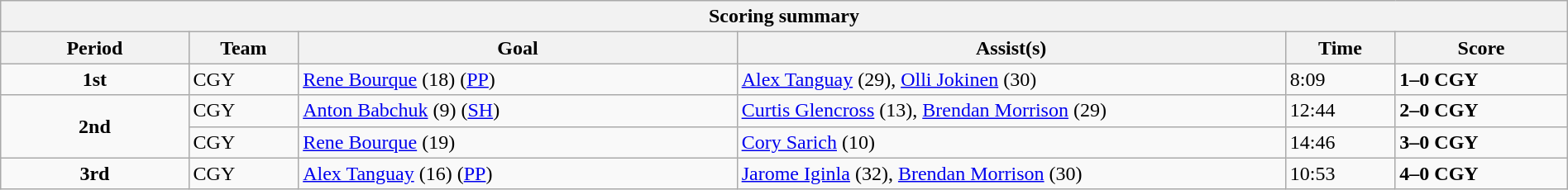<table style="width:100%;" class="wikitable">
<tr>
<th colspan=6>Scoring summary</th>
</tr>
<tr>
<th style="width:12%;">Period</th>
<th style="width:7%;">Team</th>
<th style="width:28%;">Goal</th>
<th style="width:35%;">Assist(s)</th>
<th style="width:7%;">Time</th>
<th style="width:11%;">Score</th>
</tr>
<tr>
<td align=center><strong>1st</strong></td>
<td>CGY</td>
<td><a href='#'>Rene Bourque</a> (18) (<a href='#'>PP</a>)</td>
<td><a href='#'>Alex Tanguay</a> (29), <a href='#'>Olli Jokinen</a> (30)</td>
<td>8:09</td>
<td><strong>1–0 CGY</strong></td>
</tr>
<tr>
<td rowspan="2" align=center><strong>2nd</strong></td>
<td>CGY</td>
<td><a href='#'>Anton Babchuk</a> (9) (<a href='#'>SH</a>)</td>
<td><a href='#'>Curtis Glencross</a> (13), <a href='#'>Brendan Morrison</a> (29)</td>
<td>12:44</td>
<td><strong>2–0 CGY</strong></td>
</tr>
<tr>
<td>CGY</td>
<td><a href='#'>Rene Bourque</a> (19)</td>
<td><a href='#'>Cory Sarich</a> (10)</td>
<td>14:46</td>
<td><strong>3–0 CGY</strong></td>
</tr>
<tr>
<td align=center><strong>3rd</strong></td>
<td>CGY</td>
<td><a href='#'>Alex Tanguay</a> (16) (<a href='#'>PP</a>)</td>
<td><a href='#'>Jarome Iginla</a> (32), <a href='#'>Brendan Morrison</a> (30)</td>
<td>10:53</td>
<td><strong>4–0 CGY</strong></td>
</tr>
</table>
